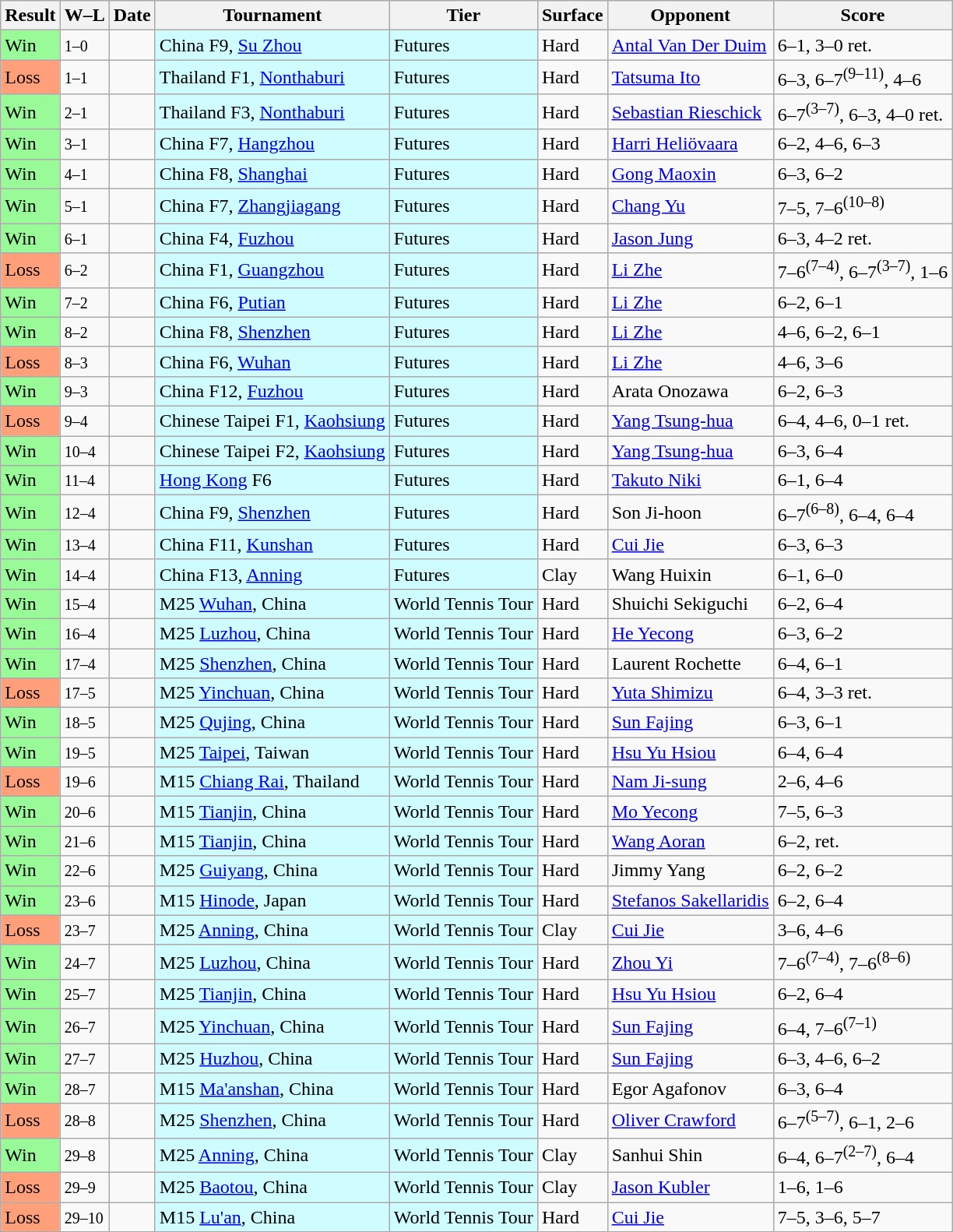<table class="sortable wikitable">
<tr>
<th>Result</th>
<th class="unsortable">W–L</th>
<th>Date</th>
<th>Tournament</th>
<th>Tier</th>
<th>Surface</th>
<th>Opponent</th>
<th class="unsortable">Score</th>
</tr>
<tr>
<td bgcolor=98FB98>Win</td>
<td><small>1–0</small></td>
<td></td>
<td style="background:#cffcff;">China F9, <a href='#'>Su Zhou</a></td>
<td style="background:#cffcff;">Futures</td>
<td>Hard</td>
<td> <a href='#'>Antal Van Der Duim</a></td>
<td>6–1, 3–0 ret.</td>
</tr>
<tr>
<td bgcolor=FFA07A>Loss</td>
<td><small>1–1</small></td>
<td></td>
<td style="background:#cffcff;">Thailand F1, <a href='#'>Nonthaburi</a></td>
<td style="background:#cffcff;">Futures</td>
<td>Hard</td>
<td> <a href='#'>Tatsuma Ito</a></td>
<td>6–3, 6–7<sup>(9–11)</sup>, 4–6</td>
</tr>
<tr>
<td bgcolor=98FB98>Win</td>
<td><small>2–1</small></td>
<td></td>
<td style="background:#cffcff;">Thailand F3, <a href='#'>Nonthaburi</a></td>
<td style="background:#cffcff;">Futures</td>
<td>Hard</td>
<td> <a href='#'>Sebastian Rieschick</a></td>
<td>6–7<sup>(3–7)</sup>, 6–3, 4–0 ret.</td>
</tr>
<tr>
<td bgcolor=98FB98>Win</td>
<td><small>3–1</small></td>
<td></td>
<td style="background:#cffcff;">China F7, <a href='#'>Hangzhou</a></td>
<td style="background:#cffcff;">Futures</td>
<td>Hard</td>
<td> <a href='#'>Harri Heliövaara</a></td>
<td>6–2, 4–6, 6–3</td>
</tr>
<tr>
<td bgcolor=98FB98>Win</td>
<td><small>4–1</small></td>
<td></td>
<td style="background:#cffcff;">China F8, <a href='#'>Shanghai</a></td>
<td style="background:#cffcff;">Futures</td>
<td>Hard</td>
<td> <a href='#'>Gong Maoxin</a></td>
<td>6–3, 6–2</td>
</tr>
<tr>
<td bgcolor=98FB98>Win</td>
<td><small>5–1</small></td>
<td></td>
<td style="background:#cffcff;">China F7, <a href='#'>Zhangjiagang</a></td>
<td style="background:#cffcff;">Futures</td>
<td>Hard</td>
<td> <a href='#'>Chang Yu</a></td>
<td>7–5, 7–6<sup>(10–8)</sup></td>
</tr>
<tr>
<td bgcolor=98FB98>Win</td>
<td><small>6–1</small></td>
<td></td>
<td style="background:#cffcff;">China F4, <a href='#'>Fuzhou</a></td>
<td style="background:#cffcff;">Futures</td>
<td>Hard</td>
<td> <a href='#'>Jason Jung</a></td>
<td>6–3, 4–2 ret.</td>
</tr>
<tr>
<td bgcolor=FFA07A>Loss</td>
<td><small>6–2</small></td>
<td></td>
<td style="background:#cffcff;">China F1, <a href='#'>Guangzhou</a></td>
<td style="background:#cffcff;">Futures</td>
<td>Hard</td>
<td> <a href='#'>Li Zhe</a></td>
<td>7–6<sup>(7–4)</sup>, 6–7<sup>(3–7)</sup>, 1–6</td>
</tr>
<tr>
<td bgcolor=98FB98>Win</td>
<td><small>7–2</small></td>
<td></td>
<td style="background:#cffcff;">China F6, <a href='#'>Putian</a></td>
<td style="background:#cffcff;">Futures</td>
<td>Hard</td>
<td> <a href='#'>Li Zhe</a></td>
<td>6–2, 6–1</td>
</tr>
<tr>
<td bgcolor=98FB98>Win</td>
<td><small>8–2</small></td>
<td></td>
<td style="background:#cffcff;">China F8, <a href='#'>Shenzhen</a></td>
<td style="background:#cffcff;">Futures</td>
<td>Hard</td>
<td> <a href='#'>Li Zhe</a></td>
<td>4–6, 6–2, 6–1</td>
</tr>
<tr>
<td bgcolor=FFA07A>Loss</td>
<td><small>8–3</small></td>
<td></td>
<td style="background:#cffcff;">China F6, <a href='#'>Wuhan</a></td>
<td style="background:#cffcff;">Futures</td>
<td>Hard</td>
<td> <a href='#'>Li Zhe</a></td>
<td>4–6, 3–6</td>
</tr>
<tr>
<td bgcolor=98FB98>Win</td>
<td><small>9–3</small></td>
<td></td>
<td style="background:#cffcff;">China F12, <a href='#'>Fuzhou</a></td>
<td style="background:#cffcff;">Futures</td>
<td>Hard</td>
<td> Arata Onozawa</td>
<td>6–2, 6–3</td>
</tr>
<tr>
<td bgcolor=FFA07A>Loss</td>
<td><small>9–4</small></td>
<td></td>
<td style="background:#cffcff;">Chinese Taipei F1, <a href='#'>Kaohsiung</a></td>
<td style="background:#cffcff;">Futures</td>
<td>Hard</td>
<td> <a href='#'>Yang Tsung-hua</a></td>
<td>6–4, 4–6, 0–1 ret.</td>
</tr>
<tr>
<td bgcolor=98FB98>Win</td>
<td><small>10–4</small></td>
<td></td>
<td style="background:#cffcff;">Chinese Taipei F2, <a href='#'>Kaohsiung</a></td>
<td style="background:#cffcff;">Futures</td>
<td>Hard</td>
<td> <a href='#'>Yang Tsung-hua</a></td>
<td>6–3, 6–4</td>
</tr>
<tr>
<td bgcolor=98FB98>Win</td>
<td><small>11–4</small></td>
<td></td>
<td style="background:#cffcff;"><a href='#'>Hong Kong</a> F6</td>
<td style="background:#cffcff;">Futures</td>
<td>Hard</td>
<td> <a href='#'>Takuto Niki</a></td>
<td>6–1, 6–4</td>
</tr>
<tr>
<td bgcolor=98FB98>Win</td>
<td><small>12–4</small></td>
<td></td>
<td style="background:#cffcff;">China F9, <a href='#'>Shenzhen</a></td>
<td style="background:#cffcff;">Futures</td>
<td>Hard</td>
<td> Son Ji-hoon</td>
<td>6–7<sup>(6–8)</sup>, 6–4, 6–4</td>
</tr>
<tr>
<td bgcolor=98FB98>Win</td>
<td><small>13–4</small></td>
<td></td>
<td style="background:#cffcff;">China F11, <a href='#'>Kunshan</a></td>
<td style="background:#cffcff;">Futures</td>
<td>Hard</td>
<td> <a href='#'>Cui Jie</a></td>
<td>6–3, 6–3</td>
</tr>
<tr>
<td bgcolor=98FB98>Win</td>
<td><small>14–4</small></td>
<td></td>
<td style="background:#cffcff;">China F13, <a href='#'>Anning</a></td>
<td style="background:#cffcff;">Futures</td>
<td>Clay</td>
<td> Wang Huixin</td>
<td>6–1, 6–0</td>
</tr>
<tr>
<td bgcolor=98FB98>Win</td>
<td><small>15–4</small></td>
<td></td>
<td style="background:#cffcff;">M25 <a href='#'>Wuhan</a>, China</td>
<td style="background:#cffcff;">World Tennis Tour</td>
<td>Hard</td>
<td> Shuichi Sekiguchi</td>
<td>6–2, 6–4</td>
</tr>
<tr>
<td bgcolor=98FB98>Win</td>
<td><small>16–4</small></td>
<td></td>
<td style="background:#cffcff;">M25 <a href='#'>Luzhou</a>, China</td>
<td style="background:#cffcff;">World Tennis Tour</td>
<td>Hard</td>
<td> <a href='#'>He Yecong</a></td>
<td>6–3, 6–2</td>
</tr>
<tr>
<td bgcolor=98FB98>Win</td>
<td><small>17–4</small></td>
<td></td>
<td style="background:#cffcff;">M25 <a href='#'>Shenzhen</a>, China</td>
<td style="background:#cffcff;">World Tennis Tour</td>
<td>Hard</td>
<td> Laurent Rochette</td>
<td>6–4, 6–1</td>
</tr>
<tr>
<td bgcolor=FFA07A>Loss</td>
<td><small>17–5</small></td>
<td></td>
<td style="background:#cffcff;">M25 <a href='#'>Yinchuan</a>, China</td>
<td style="background:#cffcff;">World Tennis Tour</td>
<td>Hard</td>
<td> <a href='#'>Yuta Shimizu</a></td>
<td>6–4, 3–3 ret.</td>
</tr>
<tr>
<td bgcolor=98FB98>Win</td>
<td><small>18–5</small></td>
<td></td>
<td style="background:#cffcff;">M25 <a href='#'>Qujing</a>, China</td>
<td style="background:#cffcff;">World Tennis Tour</td>
<td>Hard</td>
<td> <a href='#'>Sun Fajing</a></td>
<td>6–3, 6–1</td>
</tr>
<tr>
<td bgcolor=98FB98>Win</td>
<td><small>19–5</small></td>
<td></td>
<td style="background:#cffcff;">M25 <a href='#'>Taipei</a>, Taiwan</td>
<td style="background:#cffcff;">World Tennis Tour</td>
<td>Hard</td>
<td> <a href='#'>Hsu Yu Hsiou</a></td>
<td>6–4, 6–4</td>
</tr>
<tr>
<td bgcolor=FFA07A>Loss</td>
<td><small>19–6</small></td>
<td></td>
<td style="background:#cffcff;">M15 <a href='#'>Chiang Rai</a>, Thailand</td>
<td style="background:#cffcff;">World Tennis Tour</td>
<td>Hard</td>
<td> <a href='#'>Nam Ji-sung</a></td>
<td>2–6, 4–6</td>
</tr>
<tr>
<td bgcolor=98FB98>Win</td>
<td><small>20–6</small></td>
<td></td>
<td style="background:#cffcff;">M15 <a href='#'>Tianjin</a>, China</td>
<td style="background:#cffcff;">World Tennis Tour</td>
<td>Hard</td>
<td> <a href='#'>Mo Yecong</a></td>
<td>7–5, 6–3</td>
</tr>
<tr>
<td bgcolor=98FB98>Win</td>
<td><small>21–6</small></td>
<td></td>
<td style="background:#cffcff;">M15 <a href='#'>Tianjin</a>, China</td>
<td style="background:#cffcff;">World Tennis Tour</td>
<td>Hard</td>
<td> <a href='#'>Wang Aoran</a></td>
<td>6–2, ret.</td>
</tr>
<tr>
<td bgcolor=98FB98>Win</td>
<td><small>22–6</small></td>
<td></td>
<td style="background:#cffcff;">M25 <a href='#'>Guiyang</a>, China</td>
<td style="background:#cffcff;">World Tennis Tour</td>
<td>Hard</td>
<td> Jimmy Yang</td>
<td>6–2, 6–2</td>
</tr>
<tr>
<td bgcolor=98FB98>Win</td>
<td><small>23–6</small></td>
<td></td>
<td style="background:#cffcff;">M15 <a href='#'>Hinode</a>, Japan</td>
<td style="background:#cffcff;">World Tennis Tour</td>
<td>Hard</td>
<td> <a href='#'>Stefanos Sakellaridis</a></td>
<td>6–2, 6–4</td>
</tr>
<tr>
<td bgcolor=FFA07A>Loss</td>
<td><small>23–7</small></td>
<td></td>
<td style="background:#cffcff;">M25 <a href='#'>Anning</a>, China</td>
<td style="background:#cffcff;">World Tennis Tour</td>
<td>Clay</td>
<td> <a href='#'>Cui Jie</a></td>
<td>3–6, 4–6</td>
</tr>
<tr>
<td bgcolor=98FB98>Win</td>
<td><small>24–7</small></td>
<td></td>
<td style="background:#cffcff;">M25 <a href='#'>Luzhou</a>, China</td>
<td style="background:#cffcff;">World Tennis Tour</td>
<td>Hard</td>
<td> <a href='#'>Zhou Yi</a></td>
<td>7–6<sup>(7–4)</sup>, 7–6<sup>(8–6)</sup></td>
</tr>
<tr>
<td bgcolor=98FB98>Win</td>
<td><small>25–7</small></td>
<td></td>
<td style="background:#cffcff;">M25 <a href='#'>Tianjin</a>, China</td>
<td style="background:#cffcff;">World Tennis Tour</td>
<td>Hard</td>
<td> <a href='#'>Hsu Yu Hsiou</a></td>
<td>6–2, 6–4</td>
</tr>
<tr>
<td bgcolor=98FB98>Win</td>
<td><small>26–7</small></td>
<td></td>
<td style="background:#cffcff;">M25 <a href='#'>Yinchuan</a>, China</td>
<td style="background:#cffcff;">World Tennis Tour</td>
<td>Hard</td>
<td> <a href='#'>Sun Fajing</a></td>
<td>6–4, 7–6<sup>(7–1)</sup></td>
</tr>
<tr>
<td bgcolor=98FB98>Win</td>
<td><small>27–7</small></td>
<td></td>
<td style="background:#cffcff;">M25 <a href='#'>Huzhou</a>, China</td>
<td style="background:#cffcff;">World Tennis Tour</td>
<td>Hard</td>
<td> <a href='#'>Sun Fajing</a></td>
<td>6–3, 4–6, 6–2</td>
</tr>
<tr>
<td bgcolor=98FB98>Win</td>
<td><small>28–7</small></td>
<td></td>
<td style="background:#cffcff;">M15 <a href='#'>Ma'anshan</a>, China</td>
<td style="background:#cffcff;">World Tennis Tour</td>
<td>Hard</td>
<td> Egor Agafonov</td>
<td>6–3, 6–4</td>
</tr>
<tr>
<td bgcolor=FFA07A>Loss</td>
<td><small>28–8</small></td>
<td></td>
<td style="background:#cffcff;">M25 <a href='#'>Shenzhen</a>, China</td>
<td style="background:#cffcff;">World Tennis Tour</td>
<td>Hard</td>
<td> <a href='#'>Oliver Crawford</a></td>
<td>6–7<sup>(5–7)</sup>, 6–1, 2–6</td>
</tr>
<tr>
<td bgcolor=98FB98>Win</td>
<td><small>29–8</small></td>
<td></td>
<td style="background:#cffcff;">M25 <a href='#'>Anning</a>, China</td>
<td style="background:#cffcff;">World Tennis Tour</td>
<td>Clay</td>
<td> Sanhui Shin</td>
<td>6–4, 6–7<sup>(2–7)</sup>, 6–4</td>
</tr>
<tr>
<td bgcolor=FFA07A>Loss</td>
<td><small>29–9</small></td>
<td></td>
<td style="background:#cffcff;">M25 <a href='#'>Baotou</a>, China</td>
<td style="background:#cffcff;">World Tennis Tour</td>
<td>Clay</td>
<td> <a href='#'>Jason Kubler</a></td>
<td>1–6, 1–6</td>
</tr>
<tr>
<td bgcolor=FFA07A>Loss</td>
<td><small>29–10</small></td>
<td></td>
<td style="background:#cffcff;">M15 <a href='#'>Lu'an</a>, China</td>
<td style="background:#cffcff;">World Tennis Tour</td>
<td>Hard</td>
<td> <a href='#'>Cui Jie</a></td>
<td>7–5, 3–6, 5–7</td>
</tr>
</table>
